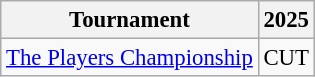<table class="wikitable" style="font-size:95%;text-align:center;">
<tr>
<th>Tournament</th>
<th>2025</th>
</tr>
<tr>
<td align=left><a href='#'>The Players Championship</a></td>
<td>CUT</td>
</tr>
</table>
